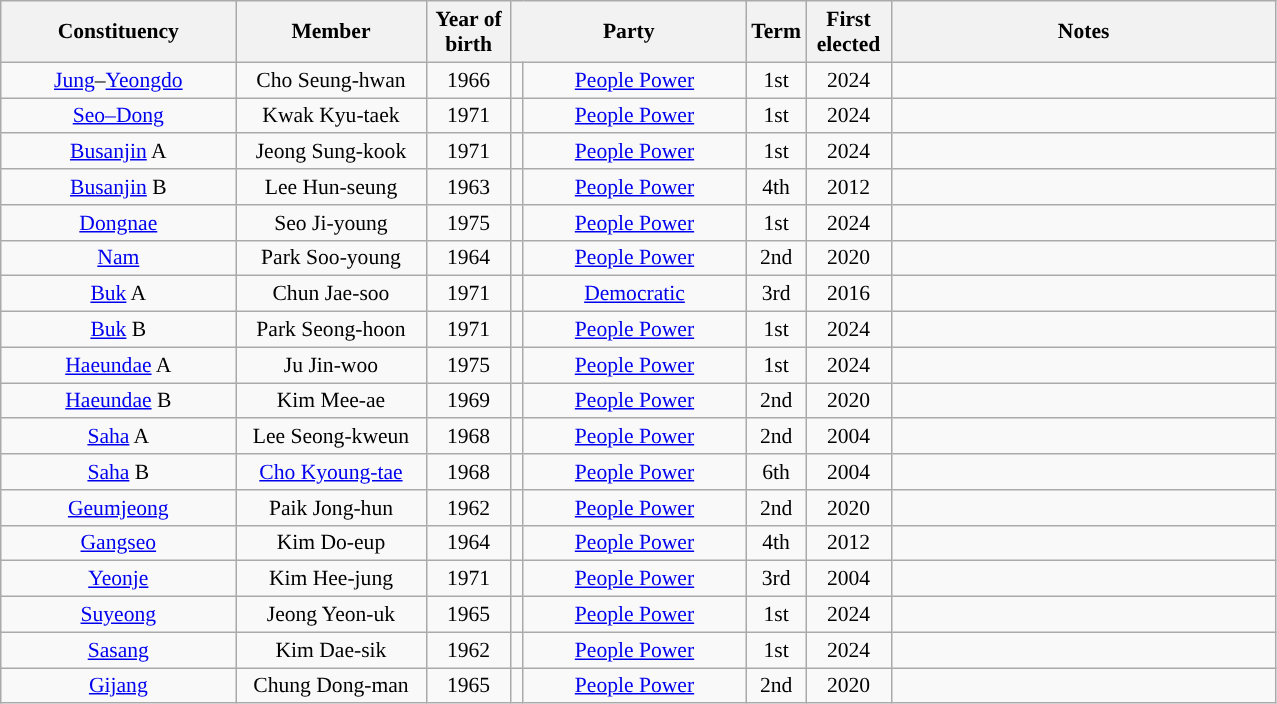<table class="wikitable sortable" style="font-size:90%; text-align:center">
<tr>
<th scope="col" style="width:150px;">Constituency</th>
<th scope="col" style="width:120px;">Member</th>
<th scope="col" style="width:50px;">Year of birth</th>
<th scope="col" style="width:150px;" colspan="2">Party</th>
<th scope="col" style="width:20px;">Term</th>
<th scope="col" style="width:50px;">First elected</th>
<th scope="col" style="width:250px;" class="unsortable">Notes</th>
</tr>
<tr>
<td><a href='#'>Jung</a>–<a href='#'>Yeongdo</a></td>
<td>Cho Seung-hwan</td>
<td>1966</td>
<td scope="row" width="1" style="background-color:"></td>
<td><a href='#'>People Power</a></td>
<td>1st</td>
<td>2024</td>
<td></td>
</tr>
<tr>
<td><a href='#'>Seo–Dong</a></td>
<td>Kwak Kyu-taek</td>
<td>1971</td>
<td scope="row" style="background-color:"></td>
<td><a href='#'>People Power</a></td>
<td>1st</td>
<td>2024</td>
<td></td>
</tr>
<tr>
<td><a href='#'>Busanjin</a> A</td>
<td>Jeong Sung-kook</td>
<td>1971</td>
<td scope="row" style="background-color:"></td>
<td><a href='#'>People Power</a></td>
<td>1st</td>
<td>2024</td>
<td></td>
</tr>
<tr>
<td><a href='#'>Busanjin</a> B</td>
<td>Lee Hun-seung</td>
<td>1963</td>
<td scope="row" style="background-color:"></td>
<td><a href='#'>People Power</a></td>
<td>4th</td>
<td>2012</td>
<td></td>
</tr>
<tr>
<td><a href='#'>Dongnae</a></td>
<td>Seo Ji-young</td>
<td>1975</td>
<td scope="row" style="background-color:"></td>
<td><a href='#'>People Power</a></td>
<td>1st</td>
<td>2024</td>
<td></td>
</tr>
<tr>
<td><a href='#'>Nam</a></td>
<td>Park Soo-young</td>
<td>1964</td>
<td scope="row" style="background-color:"></td>
<td><a href='#'>People Power</a></td>
<td>2nd</td>
<td>2020</td>
<td></td>
</tr>
<tr>
<td><a href='#'>Buk</a> A</td>
<td>Chun Jae-soo</td>
<td>1971</td>
<td scope="row" style="background-color:"></td>
<td><a href='#'>Democratic</a></td>
<td>3rd</td>
<td>2016</td>
<td></td>
</tr>
<tr>
<td><a href='#'>Buk</a>  B</td>
<td>Park Seong-hoon</td>
<td>1971</td>
<td scope="row" style="background-color:"></td>
<td><a href='#'>People Power</a></td>
<td>1st</td>
<td>2024</td>
<td></td>
</tr>
<tr>
<td><a href='#'>Haeundae</a> A</td>
<td>Ju Jin-woo</td>
<td>1975</td>
<td scope="row" style="background-color:"></td>
<td><a href='#'>People Power</a></td>
<td>1st</td>
<td>2024</td>
<td></td>
</tr>
<tr>
<td><a href='#'>Haeundae</a> B</td>
<td>Kim Mee-ae</td>
<td>1969</td>
<td scope="row" style="background-color:"></td>
<td><a href='#'>People Power</a></td>
<td>2nd</td>
<td>2020</td>
<td></td>
</tr>
<tr>
<td><a href='#'>Saha</a> A</td>
<td>Lee Seong-kweun</td>
<td>1968</td>
<td scope="row" style="background-color:"></td>
<td><a href='#'>People Power</a></td>
<td>2nd</td>
<td>2004</td>
<td></td>
</tr>
<tr>
<td><a href='#'>Saha</a> B</td>
<td><a href='#'>Cho Kyoung-tae</a></td>
<td>1968</td>
<td scope="row" style="background-color:"></td>
<td><a href='#'>People Power</a></td>
<td>6th</td>
<td>2004</td>
<td></td>
</tr>
<tr>
<td><a href='#'>Geumjeong</a></td>
<td>Paik Jong-hun</td>
<td>1962</td>
<td scope="row" style="background-color:"></td>
<td><a href='#'>People Power</a></td>
<td>2nd</td>
<td>2020</td>
<td></td>
</tr>
<tr>
<td><a href='#'>Gangseo</a></td>
<td>Kim Do-eup</td>
<td>1964</td>
<td scope="row" style="background-color:"></td>
<td><a href='#'>People Power</a></td>
<td>4th</td>
<td>2012</td>
<td></td>
</tr>
<tr>
<td><a href='#'>Yeonje</a></td>
<td>Kim Hee-jung</td>
<td>1971</td>
<td scope="row" style="background-color:"></td>
<td><a href='#'>People Power</a></td>
<td>3rd</td>
<td>2004</td>
<td></td>
</tr>
<tr>
<td><a href='#'>Suyeong</a></td>
<td>Jeong Yeon-uk</td>
<td>1965</td>
<td scope="row" style="background-color:"></td>
<td><a href='#'>People Power</a></td>
<td>1st</td>
<td>2024</td>
<td></td>
</tr>
<tr>
<td><a href='#'>Sasang</a></td>
<td>Kim Dae-sik</td>
<td>1962</td>
<td scope="row" style="background-color:"></td>
<td><a href='#'>People Power</a></td>
<td>1st</td>
<td>2024</td>
<td></td>
</tr>
<tr>
<td><a href='#'>Gijang</a></td>
<td>Chung Dong-man</td>
<td>1965</td>
<td scope="row" style="background-color:"></td>
<td><a href='#'>People Power</a></td>
<td>2nd</td>
<td>2020</td>
<td></td>
</tr>
</table>
